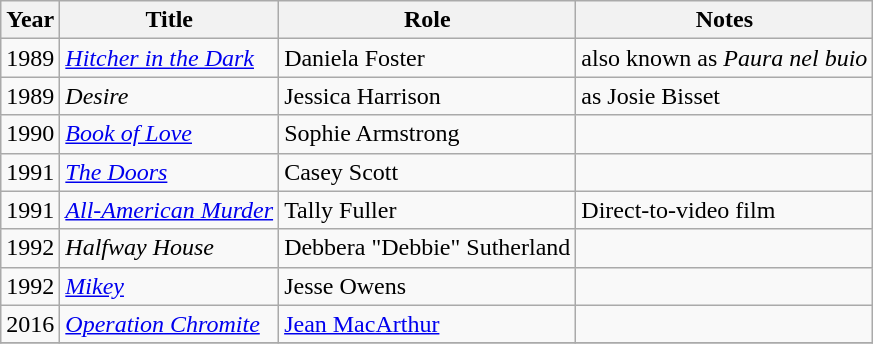<table class="wikitable">
<tr>
<th>Year</th>
<th>Title</th>
<th>Role</th>
<th>Notes</th>
</tr>
<tr>
<td>1989</td>
<td><em><a href='#'>Hitcher in the Dark</a></em></td>
<td>Daniela Foster</td>
<td>also known as <em>Paura nel buio</em></td>
</tr>
<tr>
<td>1989</td>
<td><em>Desire</em></td>
<td>Jessica Harrison</td>
<td>as Josie Bisset</td>
</tr>
<tr>
<td>1990</td>
<td><em><a href='#'>Book of Love</a></em></td>
<td>Sophie Armstrong</td>
<td></td>
</tr>
<tr>
<td>1991</td>
<td><em><a href='#'>The Doors</a></em></td>
<td>Casey Scott</td>
<td></td>
</tr>
<tr>
<td>1991</td>
<td><em><a href='#'>All-American Murder</a> </em></td>
<td>Tally Fuller</td>
<td>Direct-to-video film</td>
</tr>
<tr>
<td>1992</td>
<td><em>Halfway House</em></td>
<td>Debbera "Debbie" Sutherland</td>
<td></td>
</tr>
<tr>
<td>1992</td>
<td><em><a href='#'>Mikey</a></em></td>
<td>Jesse Owens</td>
<td></td>
</tr>
<tr>
<td>2016</td>
<td><em><a href='#'>Operation Chromite</a></em></td>
<td><a href='#'>Jean MacArthur</a></td>
<td></td>
</tr>
<tr>
</tr>
</table>
